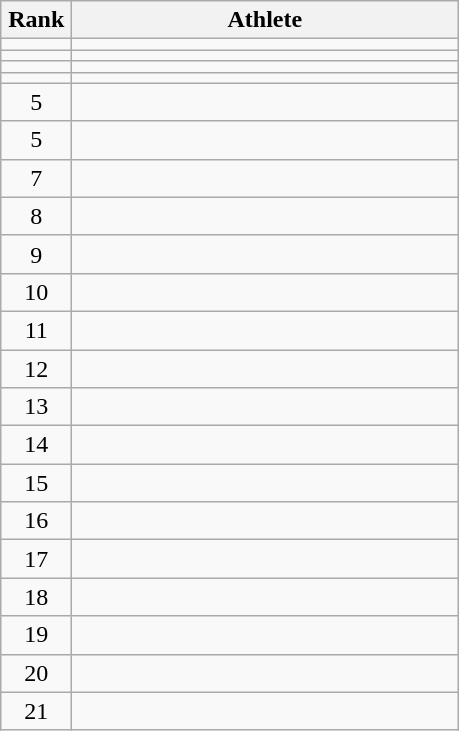<table class="wikitable" style="text-align: center;">
<tr>
<th width=40>Rank</th>
<th width=250>Athlete</th>
</tr>
<tr>
<td></td>
<td align="left"></td>
</tr>
<tr>
<td></td>
<td align="left"></td>
</tr>
<tr>
<td></td>
<td align="left"></td>
</tr>
<tr>
<td></td>
<td align="left"></td>
</tr>
<tr>
<td>5</td>
<td align="left"></td>
</tr>
<tr>
<td>5</td>
<td align="left"></td>
</tr>
<tr>
<td>7</td>
<td align="left"></td>
</tr>
<tr>
<td>8</td>
<td align="left"></td>
</tr>
<tr>
<td>9</td>
<td align="left"></td>
</tr>
<tr>
<td>10</td>
<td align="left"></td>
</tr>
<tr>
<td>11</td>
<td align="left"></td>
</tr>
<tr>
<td>12</td>
<td align="left"></td>
</tr>
<tr>
<td>13</td>
<td align="left"></td>
</tr>
<tr>
<td>14</td>
<td align="left"></td>
</tr>
<tr>
<td>15</td>
<td align="left"></td>
</tr>
<tr>
<td>16</td>
<td align="left"></td>
</tr>
<tr>
<td>17</td>
<td align="left"></td>
</tr>
<tr>
<td>18</td>
<td align="left"></td>
</tr>
<tr>
<td>19</td>
<td align="left"></td>
</tr>
<tr>
<td>20</td>
<td align="left"></td>
</tr>
<tr>
<td>21</td>
<td align="left"></td>
</tr>
</table>
